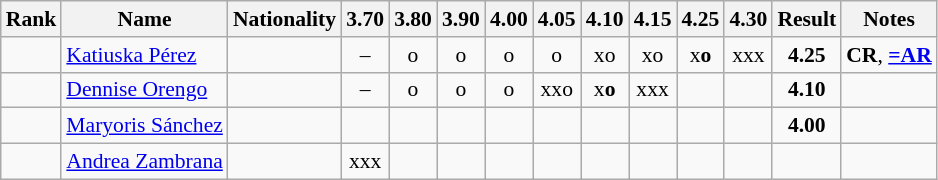<table class="wikitable sortable" style="text-align:center;font-size:90%">
<tr>
<th>Rank</th>
<th>Name</th>
<th>Nationality</th>
<th>3.70</th>
<th>3.80</th>
<th>3.90</th>
<th>4.00</th>
<th>4.05</th>
<th>4.10</th>
<th>4.15</th>
<th>4.25</th>
<th>4.30</th>
<th>Result</th>
<th>Notes</th>
</tr>
<tr>
<td></td>
<td align=left><a href='#'>Katiuska Pérez</a></td>
<td align=left></td>
<td>–</td>
<td>o</td>
<td>o</td>
<td>o</td>
<td>o</td>
<td>xo</td>
<td>xo</td>
<td>x<strong>o</strong></td>
<td>xxx</td>
<td><strong>4.25</strong></td>
<td><strong>CR</strong>, <strong><a href='#'>=AR</a></strong></td>
</tr>
<tr>
<td></td>
<td align=left><a href='#'>Dennise Orengo</a></td>
<td align=left></td>
<td>–</td>
<td>o</td>
<td>o</td>
<td>o</td>
<td>xxo</td>
<td>x<strong>o</strong></td>
<td>xxx</td>
<td></td>
<td></td>
<td><strong>4.10</strong></td>
<td></td>
</tr>
<tr>
<td></td>
<td align=left><a href='#'>Maryoris Sánchez</a></td>
<td align=left></td>
<td></td>
<td></td>
<td></td>
<td></td>
<td></td>
<td></td>
<td></td>
<td></td>
<td></td>
<td><strong>4.00</strong></td>
<td></td>
</tr>
<tr>
<td></td>
<td align=left><a href='#'>Andrea Zambrana</a></td>
<td align=left></td>
<td>xxx</td>
<td></td>
<td></td>
<td></td>
<td></td>
<td></td>
<td></td>
<td></td>
<td></td>
<td><strong></strong></td>
<td></td>
</tr>
</table>
